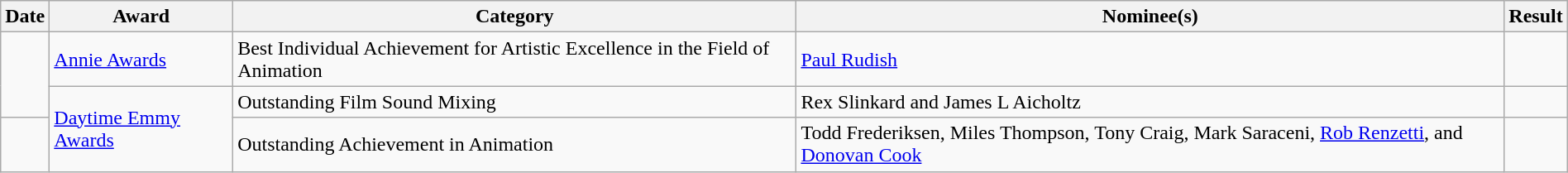<table class="wikitable sortable" style="margin-right: 0;">
<tr>
<th>Date</th>
<th>Award</th>
<th>Category</th>
<th>Nominee(s)</th>
<th>Result</th>
</tr>
<tr>
<td rowspan="2"></td>
<td><a href='#'>Annie Awards</a></td>
<td>Best Individual Achievement for Artistic Excellence in the Field of Animation</td>
<td><a href='#'>Paul Rudish</a></td>
<td></td>
</tr>
<tr>
<td rowspan="2"><a href='#'>Daytime Emmy Awards</a></td>
<td>Outstanding Film Sound Mixing</td>
<td>Rex Slinkard and James L Aicholtz</td>
<td></td>
</tr>
<tr>
<td></td>
<td>Outstanding Achievement in Animation</td>
<td>Todd Frederiksen, Miles Thompson, Tony Craig, Mark Saraceni, <a href='#'>Rob Renzetti</a>, and <a href='#'>Donovan Cook</a></td>
<td></td>
</tr>
</table>
